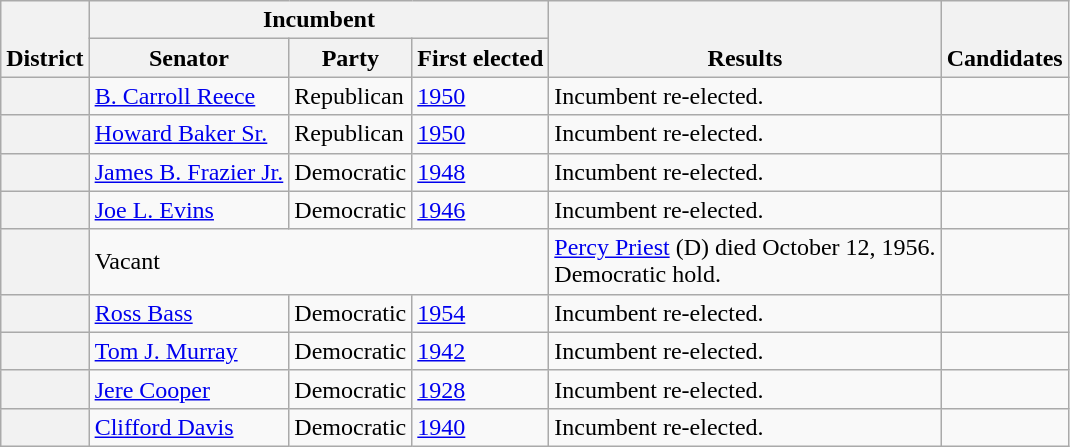<table class=wikitable>
<tr valign=bottom>
<th rowspan=2>District</th>
<th colspan=3>Incumbent</th>
<th rowspan=2>Results</th>
<th rowspan=2>Candidates</th>
</tr>
<tr>
<th>Senator</th>
<th>Party</th>
<th>First elected</th>
</tr>
<tr>
<th></th>
<td><a href='#'>B. Carroll Reece</a></td>
<td>Republican</td>
<td><a href='#'>1950</a></td>
<td>Incumbent re-elected.</td>
<td nowrap></td>
</tr>
<tr>
<th></th>
<td><a href='#'>Howard Baker Sr.</a></td>
<td>Republican</td>
<td><a href='#'>1950</a></td>
<td>Incumbent re-elected.</td>
<td nowrap></td>
</tr>
<tr>
<th></th>
<td><a href='#'>James B. Frazier Jr.</a></td>
<td>Democratic</td>
<td><a href='#'>1948</a></td>
<td>Incumbent re-elected.</td>
<td nowrap></td>
</tr>
<tr>
<th></th>
<td><a href='#'>Joe L. Evins</a></td>
<td>Democratic</td>
<td><a href='#'>1946</a></td>
<td>Incumbent re-elected.</td>
<td nowrap></td>
</tr>
<tr>
<th></th>
<td colspan=3>Vacant</td>
<td><a href='#'>Percy Priest</a> (D) died October 12, 1956.<br>Democratic hold.</td>
<td nowrap></td>
</tr>
<tr>
<th></th>
<td><a href='#'>Ross Bass</a></td>
<td>Democratic</td>
<td><a href='#'>1954</a></td>
<td>Incumbent re-elected.</td>
<td nowrap></td>
</tr>
<tr>
<th></th>
<td><a href='#'>Tom J. Murray</a></td>
<td>Democratic</td>
<td><a href='#'>1942</a></td>
<td>Incumbent re-elected.</td>
<td nowrap></td>
</tr>
<tr>
<th></th>
<td><a href='#'>Jere Cooper</a></td>
<td>Democratic</td>
<td><a href='#'>1928</a></td>
<td>Incumbent re-elected.</td>
<td nowrap></td>
</tr>
<tr>
<th></th>
<td><a href='#'>Clifford Davis</a></td>
<td>Democratic</td>
<td><a href='#'>1940</a></td>
<td>Incumbent re-elected.</td>
<td nowrap></td>
</tr>
</table>
